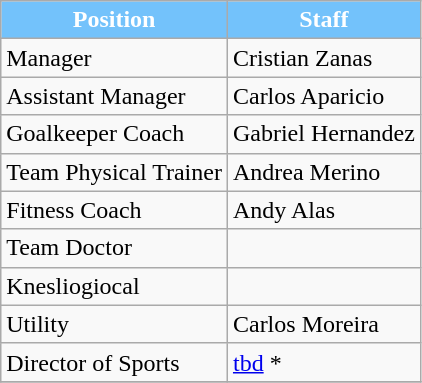<table class="wikitable">
<tr>
<th style="color:White; background:#73C2FB;">Position</th>
<th style="color:White; background:#73C2FB;">Staff</th>
</tr>
<tr>
<td>Manager</td>
<td> Cristian Zanas</td>
</tr>
<tr>
<td>Assistant Manager</td>
<td> Carlos Aparicio</td>
</tr>
<tr>
<td>Goalkeeper Coach</td>
<td> Gabriel Hernandez</td>
</tr>
<tr>
<td>Team Physical Trainer</td>
<td> Andrea Merino</td>
</tr>
<tr>
<td>Fitness Coach</td>
<td> Andy Alas</td>
</tr>
<tr>
<td>Team Doctor</td>
<td></td>
</tr>
<tr>
<td>Knesliogiocal</td>
<td></td>
</tr>
<tr>
<td>Utility</td>
<td> Carlos Moreira</td>
</tr>
<tr>
<td>Director of Sports</td>
<td>  <a href='#'>tbd</a> *</td>
</tr>
<tr>
</tr>
</table>
